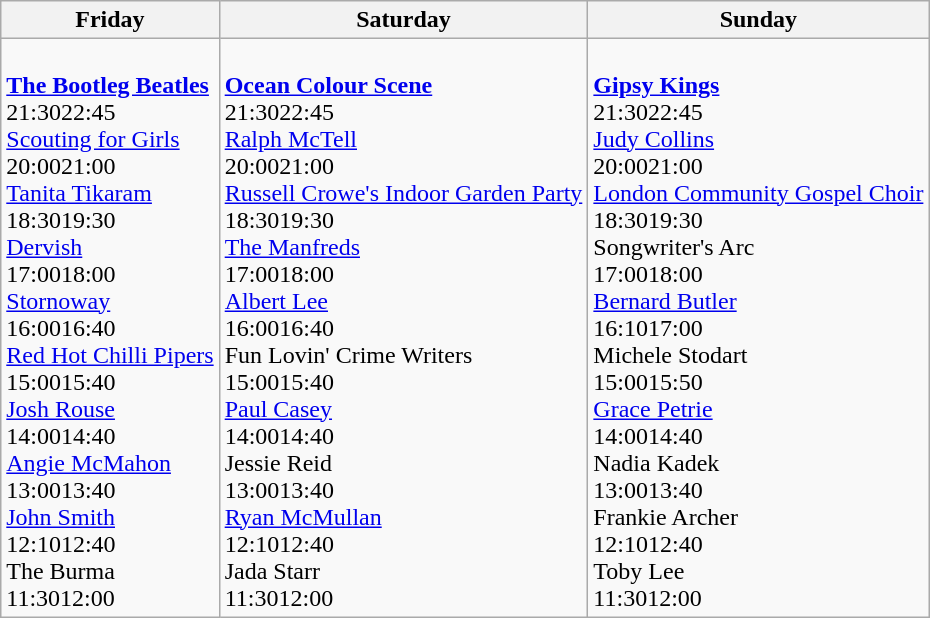<table class="wikitable">
<tr>
<th>Friday</th>
<th>Saturday</th>
<th>Sunday</th>
</tr>
<tr valign="top">
<td><br><strong><a href='#'>The Bootleg Beatles</a></strong><br>21:3022:45<br>
<a href='#'>Scouting for Girls</a><br>20:0021:00<br>
<a href='#'>Tanita Tikaram</a><br>18:3019:30<br>
<a href='#'>Dervish</a><br>17:0018:00<br>
<a href='#'>Stornoway</a><br>16:0016:40<br>
<a href='#'>Red Hot Chilli Pipers</a><br>15:0015:40<br>
<a href='#'>Josh Rouse</a><br>14:0014:40<br>
<a href='#'>Angie McMahon</a><br>13:0013:40<br>
<a href='#'>John Smith</a><br>12:1012:40<br>
The Burma<br>11:3012:00</td>
<td><br><strong><a href='#'>Ocean Colour Scene</a></strong><br>21:3022:45<br>
<a href='#'>Ralph McTell</a><br>20:0021:00<br>
<a href='#'>Russell Crowe's Indoor Garden Party</a><br>18:3019:30<br>
<a href='#'>The Manfreds</a><br>17:0018:00<br>
<a href='#'>Albert Lee</a><br>16:0016:40<br>
Fun Lovin' Crime Writers<br>15:0015:40<br>
<a href='#'>Paul Casey</a><br>14:0014:40<br>
Jessie Reid<br>13:0013:40<br>
<a href='#'>Ryan McMullan</a><br>12:1012:40<br>
Jada Starr<br>11:3012:00</td>
<td><br><strong><a href='#'>Gipsy Kings</a></strong><br>21:3022:45<br>
<a href='#'>Judy Collins</a><br>20:0021:00<br>
<a href='#'>London Community Gospel Choir</a><br>18:3019:30<br>
Songwriter's Arc<br>17:0018:00<br>
<a href='#'>Bernard Butler</a><br>16:1017:00<br>
Michele Stodart<br>15:0015:50<br>
<a href='#'>Grace Petrie</a><br>14:0014:40<br>
Nadia Kadek<br>13:0013:40<br>
Frankie Archer<br>12:1012:40<br>
Toby Lee<br>11:3012:00</td>
</tr>
</table>
